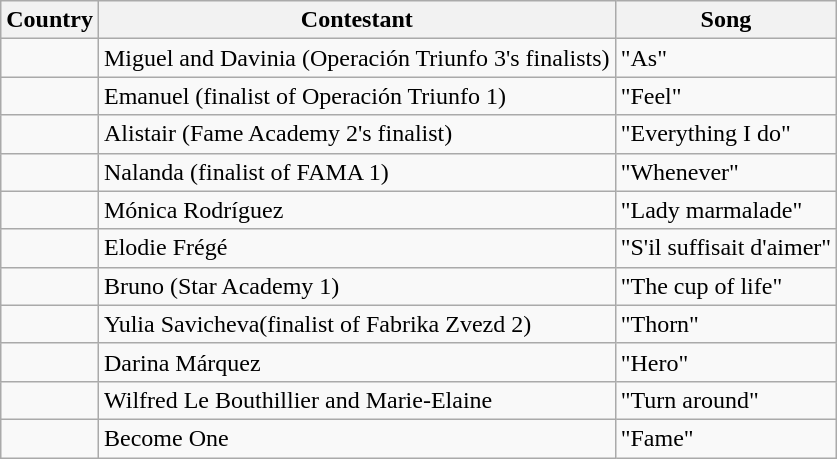<table class="wikitable">
<tr>
<th>Country</th>
<th>Contestant</th>
<th>Song</th>
</tr>
<tr>
<td></td>
<td>Miguel and Davinia (Operación Triunfo 3's finalists)</td>
<td>"As"</td>
</tr>
<tr>
<td></td>
<td>Emanuel (finalist of Operación Triunfo 1)</td>
<td>"Feel"</td>
</tr>
<tr>
<td></td>
<td>Alistair (Fame Academy 2's finalist)</td>
<td>"Everything I do"</td>
</tr>
<tr>
<td></td>
<td>Nalanda (finalist of FAMA 1)</td>
<td>"Whenever"</td>
</tr>
<tr>
<td></td>
<td>Mónica Rodríguez</td>
<td>"Lady marmalade"</td>
</tr>
<tr>
<td></td>
<td>Elodie Frégé</td>
<td>"S'il suffisait d'aimer"</td>
</tr>
<tr>
<td></td>
<td>Bruno (Star Academy 1)</td>
<td>"The cup of life"</td>
</tr>
<tr>
<td></td>
<td>Yulia Savicheva(finalist of Fabrika Zvezd 2)</td>
<td>"Thorn"</td>
</tr>
<tr>
<td></td>
<td>Darina Márquez</td>
<td>"Hero"</td>
</tr>
<tr>
<td></td>
<td>Wilfred Le Bouthillier and Marie-Elaine</td>
<td>"Turn around"</td>
</tr>
<tr>
<td></td>
<td>Become One</td>
<td>"Fame"</td>
</tr>
</table>
